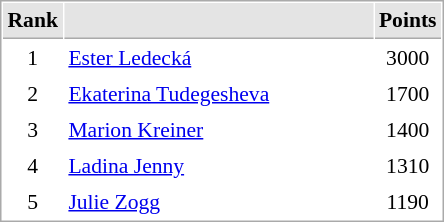<table cellspacing="1" cellpadding="3" style="border:1px solid #aaa; font-size:90%;">
<tr style="background:#e4e4e4;">
<th style="border-bottom:1px solid #aaa; width:10px;">Rank</th>
<th style="border-bottom:1px solid #aaa; width:200px;"></th>
<th style="border-bottom:1px solid #aaa; width:20px;">Points</th>
</tr>
<tr>
<td align=center>1</td>
<td> <a href='#'>Ester Ledecká</a></td>
<td align=center>3000</td>
</tr>
<tr>
<td align=center>2</td>
<td> <a href='#'>Ekaterina Tudegesheva</a></td>
<td align=center>1700</td>
</tr>
<tr>
<td align=center>3</td>
<td> <a href='#'>Marion Kreiner</a></td>
<td align=center>1400</td>
</tr>
<tr>
<td align=center>4</td>
<td> <a href='#'>Ladina Jenny</a></td>
<td align=center>1310</td>
</tr>
<tr>
<td align=center>5</td>
<td> <a href='#'>Julie Zogg</a></td>
<td align=center>1190</td>
</tr>
</table>
